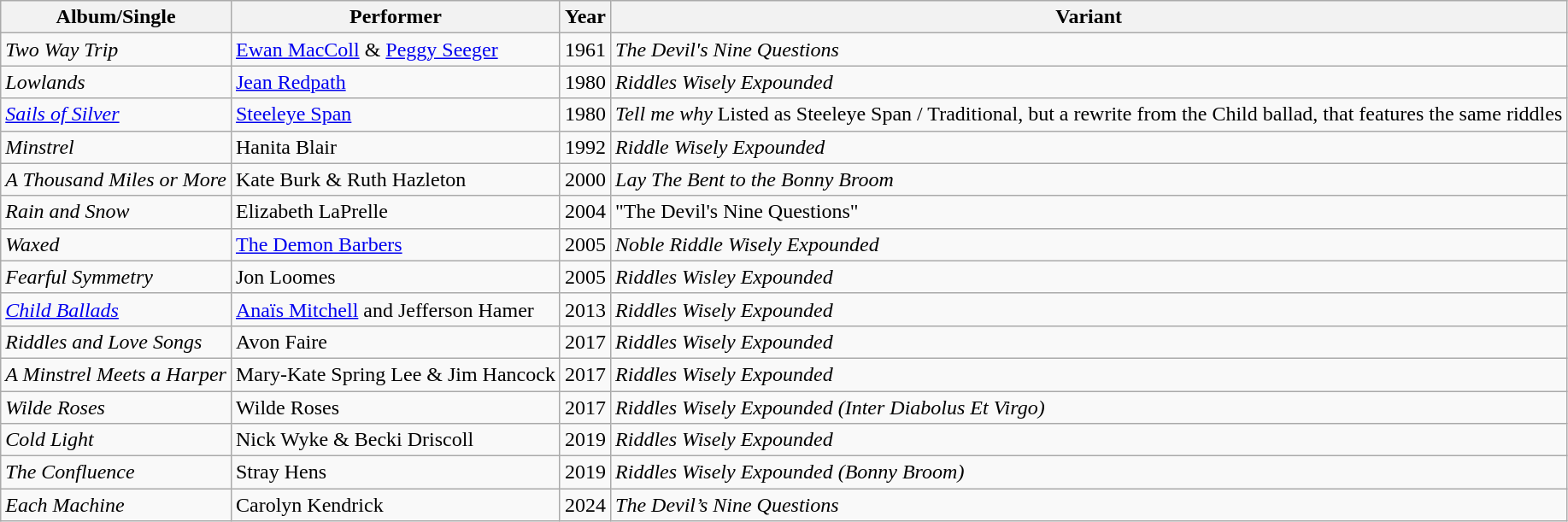<table class="wikitable">
<tr>
<th>Album/Single</th>
<th>Performer</th>
<th>Year</th>
<th>Variant</th>
</tr>
<tr>
<td><em>Two Way Trip</em></td>
<td><a href='#'>Ewan MacColl</a> & <a href='#'>Peggy Seeger</a></td>
<td>1961</td>
<td><em>The Devil's Nine Questions</em></td>
</tr>
<tr>
<td><em>Lowlands</em></td>
<td><a href='#'>Jean Redpath</a></td>
<td>1980</td>
<td><em>Riddles Wisely Expounded</em></td>
</tr>
<tr>
<td><em><a href='#'>Sails of Silver</a></em></td>
<td><a href='#'>Steeleye Span</a></td>
<td>1980</td>
<td><em>Tell me why</em> Listed as Steeleye Span / Traditional, but a rewrite from the Child ballad, that features the same riddles</td>
</tr>
<tr>
<td><em>Minstrel</em></td>
<td>Hanita Blair</td>
<td>1992</td>
<td><em>Riddle Wisely Expounded</em></td>
</tr>
<tr>
<td><em>A Thousand Miles or More</em></td>
<td>Kate Burk & Ruth Hazleton</td>
<td>2000</td>
<td><em>Lay The Bent to the Bonny Broom</em></td>
</tr>
<tr>
<td><em>Rain and Snow</em></td>
<td>Elizabeth LaPrelle</td>
<td>2004</td>
<td>"The Devil's Nine Questions"</td>
</tr>
<tr>
<td><em>Waxed</em></td>
<td><a href='#'>The Demon Barbers</a></td>
<td>2005</td>
<td><em>Noble Riddle Wisely Expounded</em></td>
</tr>
<tr>
<td><em>Fearful Symmetry</em></td>
<td>Jon Loomes</td>
<td>2005</td>
<td><em>Riddles Wisley Expounded</em></td>
</tr>
<tr>
<td><em><a href='#'>Child Ballads</a></em></td>
<td><a href='#'>Anaïs Mitchell</a> and Jefferson Hamer</td>
<td>2013</td>
<td><em>Riddles Wisely Expounded</em></td>
</tr>
<tr>
<td><em>Riddles and Love Songs</em></td>
<td>Avon Faire</td>
<td>2017</td>
<td><em>Riddles Wisely Expounded</em></td>
</tr>
<tr>
<td><em>A Minstrel Meets a Harper</em></td>
<td>Mary-Kate Spring Lee & Jim Hancock</td>
<td>2017</td>
<td><em>Riddles Wisely Expounded</em></td>
</tr>
<tr>
<td><em>Wilde Roses</em></td>
<td>Wilde Roses</td>
<td>2017</td>
<td><em>Riddles Wisely Expounded (Inter Diabolus Et Virgo)</em></td>
</tr>
<tr>
<td><em>Cold Light</em></td>
<td>Nick Wyke & Becki Driscoll</td>
<td>2019</td>
<td><em>Riddles Wisely Expounded</em></td>
</tr>
<tr>
<td><em>The Confluence</em></td>
<td>Stray Hens</td>
<td>2019</td>
<td><em>Riddles Wisely Expounded (Bonny Broom)</em></td>
</tr>
<tr>
<td><em>Each Machine</em></td>
<td>Carolyn Kendrick</td>
<td>2024</td>
<td><em>The Devil’s Nine Questions</em></td>
</tr>
</table>
